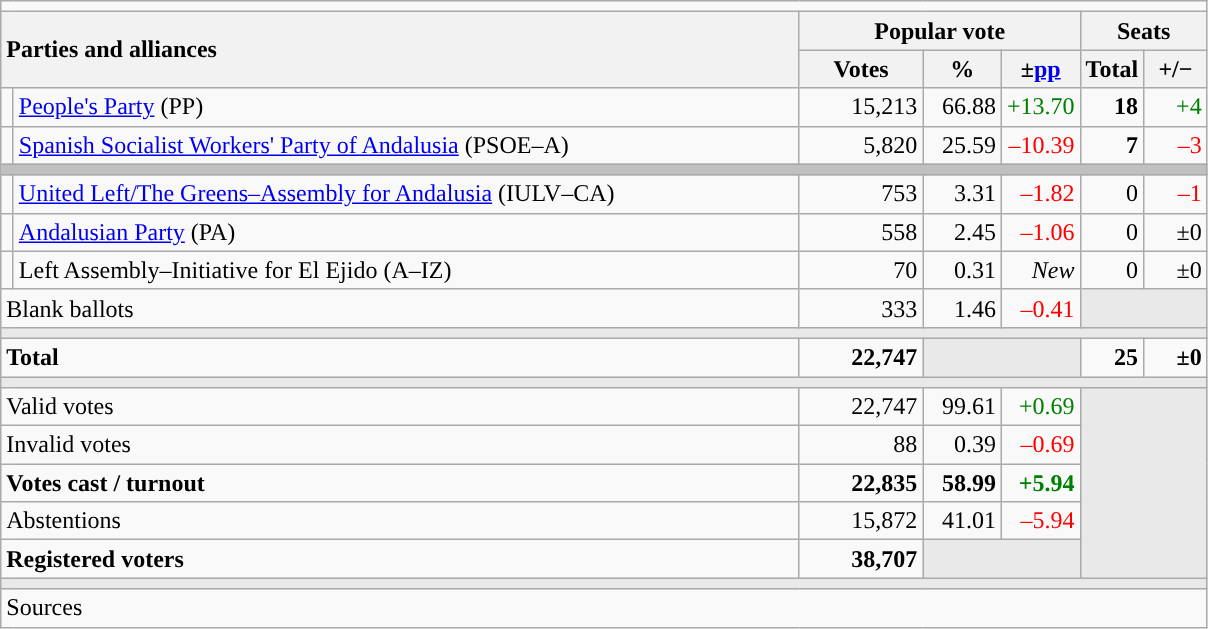<table class="wikitable" style="text-align:right;">
<tr>
<td colspan="7"></td>
</tr>
<tr>
<th style="text-align:left;" rowspan="2" colspan="2" width="525">Parties and alliances</th>
<th colspan="3">Popular vote</th>
<th colspan="2">Seats</th>
</tr>
<tr>
<th width="75">Votes</th>
<th width="45">%</th>
<th width="45">±<a href='#'>pp</a></th>
<th width="35">Total</th>
<th width="35">+/−</th>
</tr>
<tr>
<td width="1" style="color:inherit;background:"></td>
<td align="left"><a href='#'>People's Party</a> (PP)</td>
<td>15,213</td>
<td>66.88</td>
<td style="color:green;">+13.70</td>
<td><strong>18</strong></td>
<td style="color:green;">+4</td>
</tr>
<tr>
<td style="color:inherit;background:"></td>
<td align="left"><a href='#'>Spanish Socialist Workers' Party of Andalusia</a> (PSOE–A)</td>
<td>5,820</td>
<td>25.59</td>
<td style="color:red;">–10.39</td>
<td><strong>7</strong></td>
<td style="color:red;">–3</td>
</tr>
<tr>
<td colspan="7" bgcolor="#C0C0C0"></td>
</tr>
<tr>
<td style="color:inherit;background:"></td>
<td align="left"><a href='#'>United Left/The Greens–Assembly for Andalusia</a> (IULV–CA)</td>
<td>753</td>
<td>3.31</td>
<td style="color:red;">–1.82</td>
<td>0</td>
<td style="color:red;">–1</td>
</tr>
<tr>
<td style="color:inherit;background:"></td>
<td align="left"><a href='#'>Andalusian Party</a> (PA)</td>
<td>558</td>
<td>2.45</td>
<td style="color:red;">–1.06</td>
<td>0</td>
<td>±0</td>
</tr>
<tr>
<td style="color:inherit;background:"></td>
<td align="left">Left Assembly–Initiative for El Ejido (A–IZ)</td>
<td>70</td>
<td>0.31</td>
<td><em>New</em></td>
<td>0</td>
<td>±0</td>
</tr>
<tr>
<td align="left" colspan="2">Blank ballots</td>
<td>333</td>
<td>1.46</td>
<td style="color:red;">–0.41</td>
<td bgcolor="#E9E9E9" colspan="2"></td>
</tr>
<tr>
<td colspan="7" bgcolor="#E9E9E9"></td>
</tr>
<tr style="font-weight:bold;">
<td align="left" colspan="2">Total</td>
<td>22,747</td>
<td bgcolor="#E9E9E9" colspan="2"></td>
<td>25</td>
<td>±0</td>
</tr>
<tr>
<td colspan="7" bgcolor="#E9E9E9"></td>
</tr>
<tr>
<td align="left" colspan="2">Valid votes</td>
<td>22,747</td>
<td>99.61</td>
<td style="color:green;">+0.69</td>
<td bgcolor="#E9E9E9" colspan="2" rowspan="5"></td>
</tr>
<tr>
<td align="left" colspan="2">Invalid votes</td>
<td>88</td>
<td>0.39</td>
<td style="color:red;">–0.69</td>
</tr>
<tr style="font-weight:bold;">
<td align="left" colspan="2">Votes cast / turnout</td>
<td>22,835</td>
<td>58.99</td>
<td style="color:green;">+5.94</td>
</tr>
<tr>
<td align="left" colspan="2">Abstentions</td>
<td>15,872</td>
<td>41.01</td>
<td style="color:red;">–5.94</td>
</tr>
<tr style="font-weight:bold;">
<td align="left" colspan="2">Registered voters</td>
<td>38,707</td>
<td bgcolor="#E9E9E9" colspan="2"></td>
</tr>
<tr>
<td colspan="7" bgcolor="#E9E9E9"></td>
</tr>
<tr>
<td align="left" colspan="7">Sources</td>
</tr>
</table>
